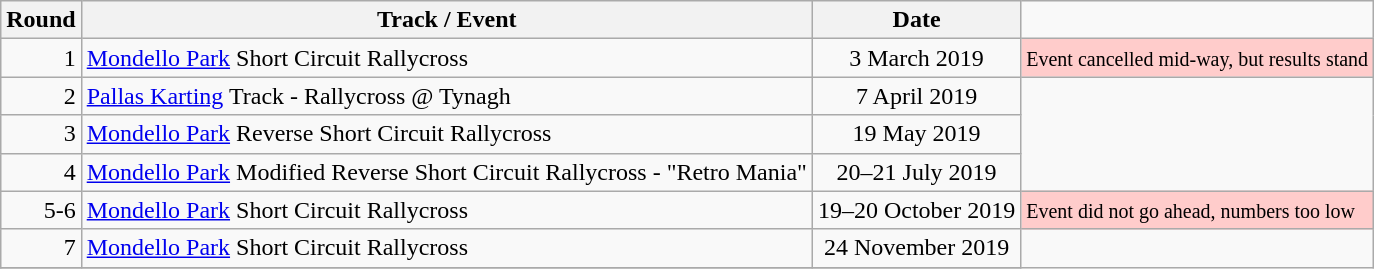<table class="wikitable" style="text–align:centre">
<tr>
<th>Round</th>
<th>Track / Event</th>
<th>Date</th>
</tr>
<tr>
<td align="right">1</td>
<td align="left"><a href='#'>Mondello Park</a> Short Circuit Rallycross</td>
<td align="center">3 March 2019</td>
<td style="background:#ffcccb;"><small>Event cancelled mid-way, but results stand</small></td>
</tr>
<tr>
<td align="right">2</td>
<td align="left"><a href='#'>Pallas Karting</a> Track - Rallycross @ Tynagh</td>
<td align="center">7 April 2019</td>
</tr>
<tr>
<td align="right">3</td>
<td align="left"><a href='#'>Mondello Park</a> Reverse Short Circuit Rallycross</td>
<td align="center">19 May 2019</td>
</tr>
<tr>
<td align="right">4</td>
<td align="left"><a href='#'>Mondello Park</a> Modified Reverse Short Circuit Rallycross - "Retro Mania"</td>
<td align="center">20–21 July 2019</td>
</tr>
<tr>
<td align="right">5-6</td>
<td align="left"><a href='#'>Mondello Park</a> Short Circuit Rallycross</td>
<td align="center">19–20 October 2019</td>
<td style="background:#ffcccb;"><small>Event did not go ahead, numbers too low</small></td>
</tr>
<tr>
<td align="right">7</td>
<td align="left"><a href='#'>Mondello Park</a> Short Circuit Rallycross</td>
<td align="center">24 November 2019</td>
</tr>
<tr>
</tr>
</table>
